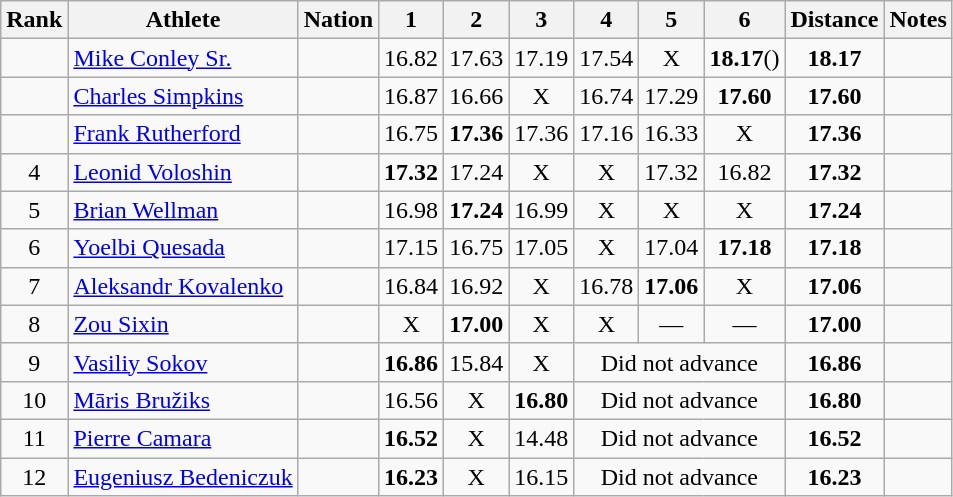<table class="wikitable sortable" style="text-align:center;">
<tr>
<th>Rank</th>
<th>Athlete</th>
<th>Nation</th>
<th>1</th>
<th>2</th>
<th>3</th>
<th>4</th>
<th>5</th>
<th>6</th>
<th>Distance</th>
<th>Notes</th>
</tr>
<tr>
<td></td>
<td align=left><a href='#'>Mike Conley Sr.</a></td>
<td align=left></td>
<td>16.82</td>
<td>17.63 </td>
<td>17.19</td>
<td>17.54</td>
<td data-sort-value=1.00>X</td>
<td><strong>18.17</strong>()</td>
<td><strong>18.17</strong></td>
<td></td>
</tr>
<tr>
<td></td>
<td align=left><a href='#'>Charles Simpkins</a></td>
<td align=left></td>
<td>16.87</td>
<td>16.66</td>
<td data-sort-value=1.00>X</td>
<td>16.74</td>
<td>17.29</td>
<td><strong>17.60</strong></td>
<td><strong>17.60</strong></td>
<td></td>
</tr>
<tr>
<td></td>
<td align=left><a href='#'>Frank Rutherford</a></td>
<td align=left></td>
<td>16.75</td>
<td><strong>17.36</strong></td>
<td>17.36</td>
<td>17.16</td>
<td>16.33</td>
<td data-sort-value=1.00>X</td>
<td><strong>17.36</strong></td>
<td></td>
</tr>
<tr>
<td>4</td>
<td align=left><a href='#'>Leonid Voloshin</a></td>
<td align=left></td>
<td><strong>17.32</strong></td>
<td>17.24</td>
<td data-sort-value=1.00>X</td>
<td data-sort-value=1.00>X</td>
<td>17.32</td>
<td>16.82</td>
<td><strong>17.32</strong></td>
<td></td>
</tr>
<tr>
<td>5</td>
<td align=left><a href='#'>Brian Wellman</a></td>
<td align=left></td>
<td>16.98</td>
<td><strong>17.24</strong></td>
<td>16.99</td>
<td data-sort-value=1.00>X</td>
<td data-sort-value=1.00>X</td>
<td data-sort-value=1.00>X</td>
<td><strong>17.24</strong></td>
<td></td>
</tr>
<tr>
<td>6</td>
<td align=left><a href='#'>Yoelbi Quesada</a></td>
<td align=left></td>
<td>17.15</td>
<td>16.75</td>
<td>17.05</td>
<td data-sort-value=1.00>X</td>
<td>17.04</td>
<td><strong>17.18</strong></td>
<td><strong>17.18</strong></td>
<td></td>
</tr>
<tr>
<td>7</td>
<td align=left><a href='#'>Aleksandr Kovalenko</a></td>
<td align=left></td>
<td>16.84</td>
<td>16.92</td>
<td data-sort-value=1.00>X</td>
<td>16.78</td>
<td><strong>17.06</strong></td>
<td data-sort-value=1.00>X</td>
<td><strong>17.06</strong></td>
<td></td>
</tr>
<tr>
<td>8</td>
<td align=left><a href='#'>Zou Sixin</a></td>
<td align=left></td>
<td data-sort-value=1.00>X</td>
<td><strong>17.00</strong></td>
<td data-sort-value=1.00>X</td>
<td data-sort-value=1.00>X</td>
<td data-sort-value=1.00>—</td>
<td data-sort-value=1.00>—</td>
<td><strong>17.00</strong></td>
<td></td>
</tr>
<tr>
<td>9</td>
<td align=left><a href='#'>Vasiliy Sokov</a></td>
<td align=left></td>
<td><strong>16.86</strong></td>
<td>15.84</td>
<td data-sort-value=1.00>X</td>
<td colspan=3 data-sort-value=0.00>Did not advance</td>
<td><strong>16.86</strong></td>
<td></td>
</tr>
<tr>
<td>10</td>
<td align=left><a href='#'>Māris Bružiks</a></td>
<td align=left></td>
<td>16.56</td>
<td data-sort-value=1.00>X</td>
<td><strong>16.80</strong></td>
<td colspan=3 data-sort-value=0.00>Did not advance</td>
<td><strong>16.80</strong></td>
<td></td>
</tr>
<tr>
<td>11</td>
<td align=left><a href='#'>Pierre Camara</a></td>
<td align=left></td>
<td><strong>16.52</strong></td>
<td data-sort-value=1.00>X</td>
<td>14.48</td>
<td colspan=3 data-sort-value=0.00>Did not advance</td>
<td><strong>16.52</strong></td>
<td></td>
</tr>
<tr>
<td>12</td>
<td align=left><a href='#'>Eugeniusz Bedeniczuk</a></td>
<td align=left></td>
<td><strong>16.23</strong></td>
<td data-sort-value=1.00>X</td>
<td>16.15</td>
<td colspan=3 data-sort-value=0.00>Did not advance</td>
<td><strong>16.23</strong></td>
<td></td>
</tr>
</table>
